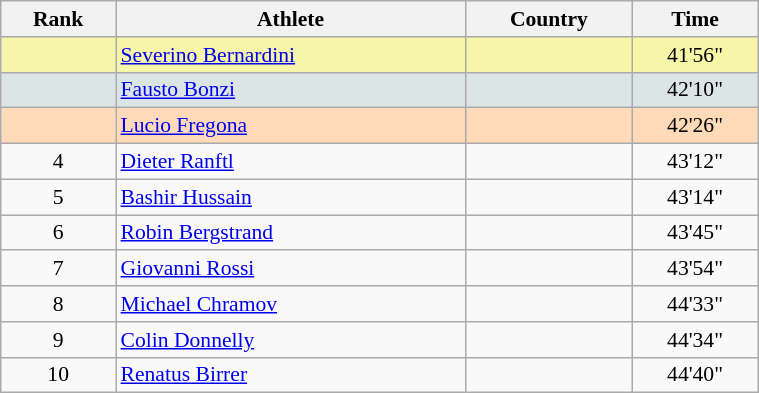<table class="wikitable" width=40% style="font-size:90%; text-align:center;">
<tr>
<th>Rank</th>
<th>Athlete</th>
<th>Country</th>
<th>Time</th>
</tr>
<tr bgcolor="#F7F6A8">
<td></td>
<td align=left><a href='#'>Severino Bernardini</a></td>
<td align=left></td>
<td>41'56"</td>
</tr>
<tr bgcolor="#DCE5E5">
<td></td>
<td align=left><a href='#'>Fausto Bonzi</a></td>
<td align=left></td>
<td>42'10"</td>
</tr>
<tr bgcolor="#FFDAB9">
<td></td>
<td align=left><a href='#'>Lucio Fregona</a></td>
<td align=left></td>
<td>42'26"</td>
</tr>
<tr>
<td>4</td>
<td align=left><a href='#'>Dieter Ranftl</a></td>
<td align=left></td>
<td>43'12"</td>
</tr>
<tr>
<td>5</td>
<td align=left><a href='#'>Bashir Hussain</a></td>
<td align=left></td>
<td>43'14"</td>
</tr>
<tr>
<td>6</td>
<td align=left><a href='#'>Robin Bergstrand</a></td>
<td align=left></td>
<td>43'45"</td>
</tr>
<tr>
<td>7</td>
<td align=left><a href='#'>Giovanni Rossi</a></td>
<td align=left></td>
<td>43'54"</td>
</tr>
<tr>
<td>8</td>
<td align=left><a href='#'>Michael Chramov</a></td>
<td align=left></td>
<td>44'33"</td>
</tr>
<tr>
<td>9</td>
<td align=left><a href='#'>Colin Donnelly</a></td>
<td align=left></td>
<td>44'34"</td>
</tr>
<tr>
<td>10</td>
<td align=left><a href='#'>Renatus Birrer</a></td>
<td align=left></td>
<td>44'40"</td>
</tr>
</table>
